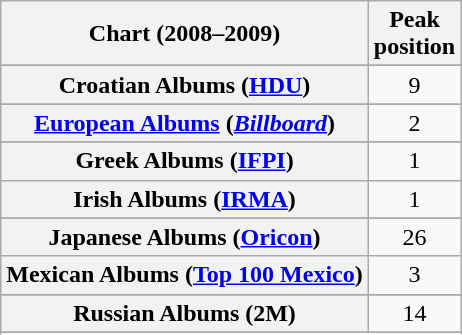<table class="wikitable sortable plainrowheaders" style="text-align:center">
<tr>
<th scope="col">Chart (2008–2009)</th>
<th scope="col">Peak<br>position</th>
</tr>
<tr>
</tr>
<tr>
</tr>
<tr>
</tr>
<tr>
</tr>
<tr>
</tr>
<tr>
<th scope="row">Croatian Albums (<a href='#'>HDU</a>)</th>
<td>9</td>
</tr>
<tr>
</tr>
<tr>
</tr>
<tr>
</tr>
<tr>
<th scope="row"><a href='#'>European Albums</a> (<em><a href='#'>Billboard</a></em>)</th>
<td>2</td>
</tr>
<tr>
</tr>
<tr>
</tr>
<tr>
</tr>
<tr>
<th scope="row">Greek Albums (<a href='#'>IFPI</a>)</th>
<td>1</td>
</tr>
<tr>
<th scope="row">Irish Albums (<a href='#'>IRMA</a>)</th>
<td style="text-align:center">1</td>
</tr>
<tr>
</tr>
<tr>
<th scope="row">Japanese Albums (<a href='#'>Oricon</a>)</th>
<td>26</td>
</tr>
<tr>
<th scope="row">Mexican Albums (<a href='#'>Top 100 Mexico</a>)</th>
<td>3</td>
</tr>
<tr>
</tr>
<tr>
</tr>
<tr>
</tr>
<tr>
</tr>
<tr>
<th scope="row">Russian Albums (2M)</th>
<td>14</td>
</tr>
<tr>
</tr>
<tr>
</tr>
<tr>
</tr>
<tr>
</tr>
<tr>
</tr>
<tr>
</tr>
<tr>
</tr>
<tr>
</tr>
</table>
